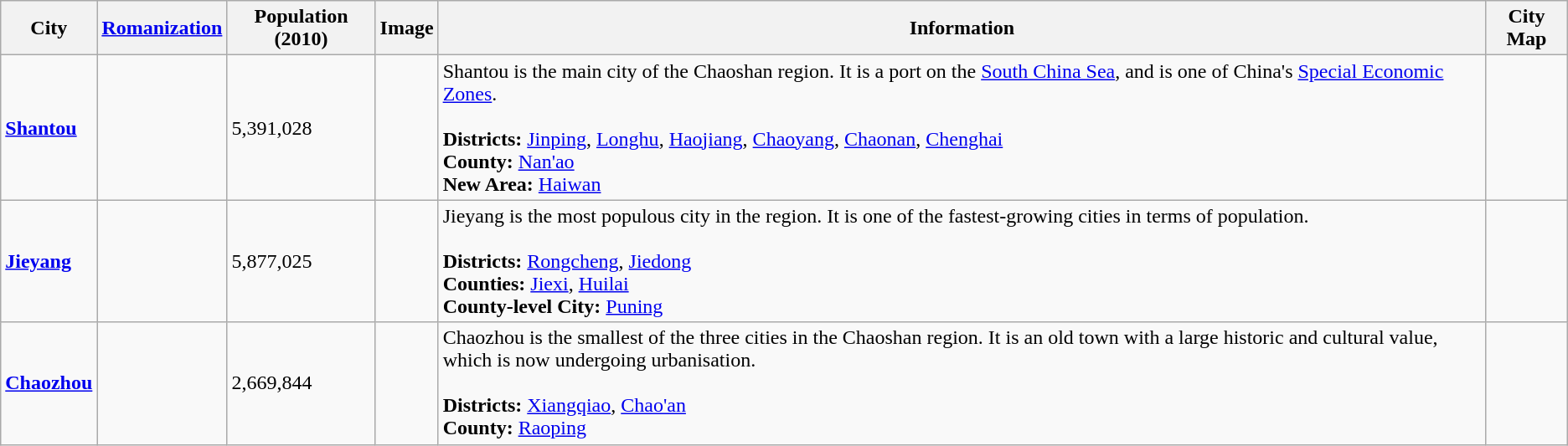<table class="wikitable sortable">
<tr>
<th>City</th>
<th><a href='#'>Romanization</a></th>
<th>Population (2010)</th>
<th>Image</th>
<th>Information</th>
<th>City Map</th>
</tr>
<tr>
<td><strong><a href='#'>Shantou</a></strong><br></td>
<td></td>
<td>5,391,028</td>
<td></td>
<td>Shantou is the main city of the Chaoshan region. It is a port on the <a href='#'>South China Sea</a>, and is one of China's <a href='#'>Special Economic Zones</a>.<br><br><strong>Districts:</strong> <a href='#'>Jinping</a>, <a href='#'>Longhu</a>, <a href='#'>Haojiang</a>, <a href='#'>Chaoyang</a>, <a href='#'>Chaonan</a>, <a href='#'>Chenghai</a><br><strong>County:</strong> <a href='#'>Nan'ao</a><br><strong>New Area:</strong> <a href='#'>Haiwan</a></td>
<td></td>
</tr>
<tr>
<td><strong><a href='#'>Jieyang</a></strong><br></td>
<td></td>
<td>5,877,025</td>
<td></td>
<td>Jieyang is the most populous city in the region. It is one of the fastest-growing cities in terms of population.<br><br><strong>Districts:</strong> <a href='#'>Rongcheng</a>, <a href='#'>Jiedong</a><br><strong>Counties:</strong> <a href='#'>Jiexi</a>, <a href='#'>Huilai</a><br><strong>County-level City:</strong> <a href='#'>Puning</a></td>
<td></td>
</tr>
<tr>
<td><strong><a href='#'>Chaozhou</a></strong><br></td>
<td></td>
<td>2,669,844</td>
<td></td>
<td>Chaozhou is the smallest of the three cities in the Chaoshan region. It is an old town with a large historic and cultural value, which is now undergoing urbanisation.<br><br><strong>Districts:</strong> <a href='#'>Xiangqiao</a>, <a href='#'>Chao'an</a><br><strong>County:</strong> <a href='#'>Raoping</a></td>
<td></td>
</tr>
</table>
